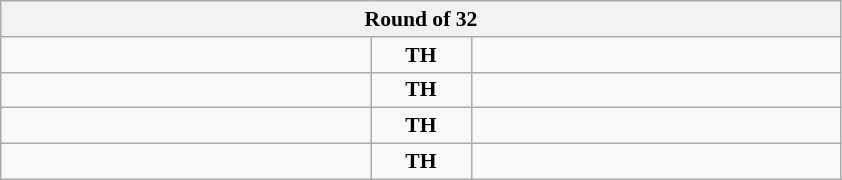<table class="wikitable" style="text-align: center; font-size:90% ">
<tr>
<th colspan=3>Round of 32</th>
</tr>
<tr>
<td align=left width="240"><strong></strong></td>
<td align=center width="60"><strong>TH</strong></td>
<td align=left width="240"></td>
</tr>
<tr>
<td align=left></td>
<td align=center><strong>TH</strong></td>
<td align=left><strong></strong></td>
</tr>
<tr>
<td align=left><strong></strong></td>
<td align=center><strong>TH</strong></td>
<td align=left></td>
</tr>
<tr>
<td align=left></td>
<td align=center><strong>TH</strong></td>
<td align=left><strong></strong></td>
</tr>
</table>
